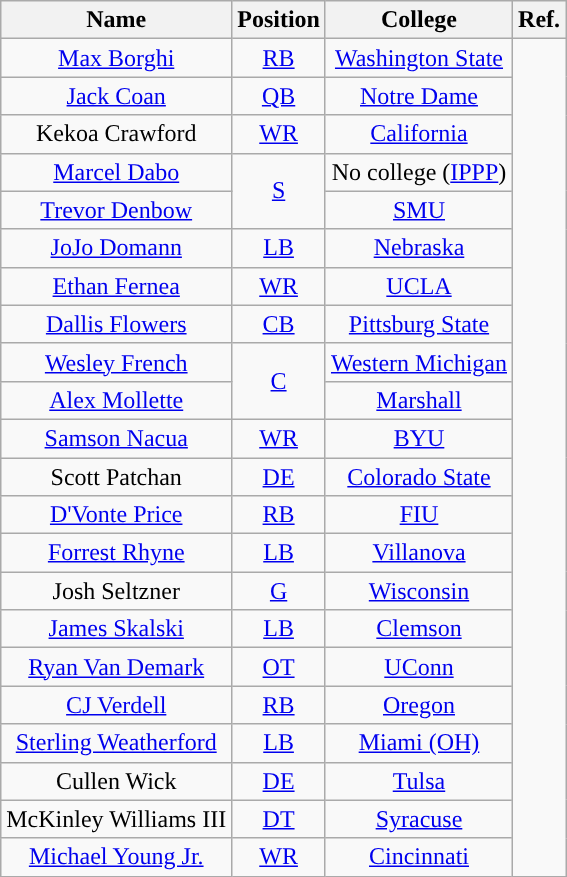<table class="wikitable" style="text-align:center">
<tr>
<th>Name</th>
<th>Position</th>
<th>College</th>
<th>Ref.</th>
</tr>
<tr>
<td><a href='#'>Max Borghi</a></td>
<td><a href='#'>RB</a></td>
<td><a href='#'>Washington State</a></td>
<td rowspan = 22></td>
</tr>
<tr>
<td><a href='#'>Jack Coan</a></td>
<td><a href='#'>QB</a></td>
<td><a href='#'>Notre Dame</a></td>
</tr>
<tr>
<td>Kekoa Crawford</td>
<td><a href='#'>WR</a></td>
<td><a href='#'>California</a></td>
</tr>
<tr>
<td><a href='#'>Marcel Dabo</a></td>
<td rowspan = 2><a href='#'>S</a></td>
<td>No college (<a href='#'>IPPP</a>)</td>
</tr>
<tr>
<td><a href='#'>Trevor Denbow</a></td>
<td><a href='#'>SMU</a></td>
</tr>
<tr>
<td><a href='#'>JoJo Domann</a></td>
<td><a href='#'>LB</a></td>
<td><a href='#'>Nebraska</a></td>
</tr>
<tr>
<td><a href='#'>Ethan Fernea</a></td>
<td><a href='#'>WR</a></td>
<td><a href='#'>UCLA</a></td>
</tr>
<tr>
<td><a href='#'>Dallis Flowers</a></td>
<td><a href='#'>CB</a></td>
<td><a href='#'>Pittsburg State</a></td>
</tr>
<tr>
<td><a href='#'>Wesley French</a></td>
<td rowspan = 2><a href='#'>C</a></td>
<td><a href='#'>Western Michigan</a></td>
</tr>
<tr>
<td><a href='#'>Alex Mollette</a></td>
<td><a href='#'>Marshall</a></td>
</tr>
<tr>
<td><a href='#'>Samson Nacua</a></td>
<td><a href='#'>WR</a></td>
<td><a href='#'>BYU</a></td>
</tr>
<tr>
<td>Scott Patchan</td>
<td><a href='#'>DE</a></td>
<td><a href='#'>Colorado State</a></td>
</tr>
<tr>
<td><a href='#'>D'Vonte Price</a></td>
<td><a href='#'>RB</a></td>
<td><a href='#'>FIU</a></td>
</tr>
<tr>
<td><a href='#'>Forrest Rhyne</a></td>
<td><a href='#'>LB</a></td>
<td><a href='#'>Villanova</a></td>
</tr>
<tr>
<td>Josh Seltzner</td>
<td><a href='#'>G</a></td>
<td><a href='#'>Wisconsin</a></td>
</tr>
<tr>
<td><a href='#'>James Skalski</a></td>
<td><a href='#'>LB</a></td>
<td><a href='#'>Clemson</a></td>
</tr>
<tr>
<td><a href='#'>Ryan Van Demark</a></td>
<td><a href='#'>OT</a></td>
<td><a href='#'>UConn</a></td>
</tr>
<tr>
<td><a href='#'>CJ Verdell</a></td>
<td><a href='#'>RB</a></td>
<td><a href='#'>Oregon</a></td>
</tr>
<tr>
<td><a href='#'>Sterling Weatherford</a></td>
<td><a href='#'>LB</a></td>
<td><a href='#'>Miami (OH)</a></td>
</tr>
<tr>
<td>Cullen Wick</td>
<td><a href='#'>DE</a></td>
<td><a href='#'>Tulsa</a></td>
</tr>
<tr>
<td>McKinley Williams III</td>
<td><a href='#'>DT</a></td>
<td><a href='#'>Syracuse</a></td>
</tr>
<tr>
<td><a href='#'>Michael Young Jr.</a></td>
<td><a href='#'>WR</a></td>
<td><a href='#'>Cincinnati</a></td>
</tr>
</table>
